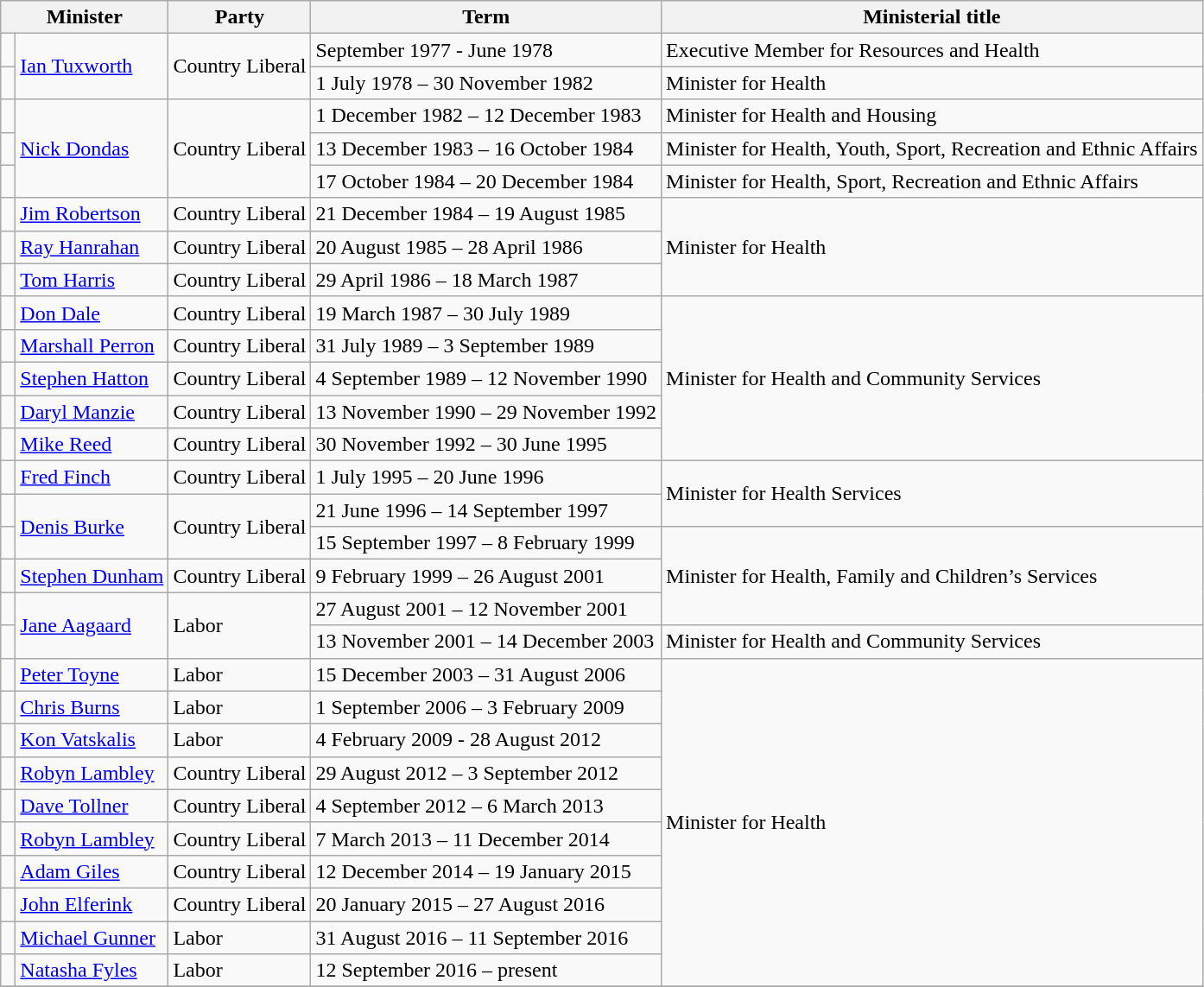<table class="sortable wikitable">
<tr>
<th colspan=2>Minister</th>
<th>Party</th>
<th>Term </th>
<th>Ministerial title</th>
</tr>
<tr>
<td> </td>
<td rowspan="2"><a href='#'>Ian Tuxworth</a></td>
<td rowspan="2">Country Liberal</td>
<td>September 1977 - June 1978</td>
<td>Executive Member for Resources and Health</td>
</tr>
<tr>
<td> </td>
<td>1 July 1978 – 30 November 1982</td>
<td>Minister for Health</td>
</tr>
<tr>
<td> </td>
<td rowspan="3"><a href='#'>Nick Dondas</a></td>
<td rowspan="3">Country Liberal</td>
<td>1 December 1982 – 12 December 1983</td>
<td>Minister for Health and Housing</td>
</tr>
<tr>
<td> </td>
<td>13 December 1983 – 16 October 1984</td>
<td>Minister for Health, Youth, Sport, Recreation and Ethnic Affairs</td>
</tr>
<tr>
<td> </td>
<td>17 October 1984 – 20 December 1984</td>
<td>Minister for Health, Sport, Recreation and Ethnic Affairs</td>
</tr>
<tr>
<td> </td>
<td><a href='#'>Jim Robertson</a></td>
<td>Country Liberal</td>
<td>21 December 1984 – 19 August 1985</td>
<td rowspan="3">Minister for Health</td>
</tr>
<tr>
<td> </td>
<td><a href='#'>Ray Hanrahan</a></td>
<td>Country Liberal</td>
<td>20 August 1985 – 28 April 1986</td>
</tr>
<tr>
<td> </td>
<td><a href='#'>Tom Harris</a></td>
<td>Country Liberal</td>
<td>29 April 1986 – 18 March 1987</td>
</tr>
<tr>
<td> </td>
<td><a href='#'>Don Dale</a></td>
<td>Country Liberal</td>
<td>19 March 1987 – 30 July 1989</td>
<td rowspan="5">Minister for Health and Community Services</td>
</tr>
<tr>
<td> </td>
<td><a href='#'>Marshall Perron</a></td>
<td>Country Liberal</td>
<td>31 July 1989 – 3 September 1989</td>
</tr>
<tr>
<td> </td>
<td><a href='#'>Stephen Hatton</a></td>
<td>Country Liberal</td>
<td>4 September 1989 – 12 November 1990</td>
</tr>
<tr>
<td> </td>
<td><a href='#'>Daryl Manzie</a></td>
<td>Country Liberal</td>
<td>13 November 1990 – 29 November 1992</td>
</tr>
<tr>
<td> </td>
<td><a href='#'>Mike Reed</a></td>
<td>Country Liberal</td>
<td>30 November 1992 – 30 June 1995</td>
</tr>
<tr>
<td> </td>
<td><a href='#'>Fred Finch</a></td>
<td>Country Liberal</td>
<td>1 July 1995 – 20 June 1996</td>
<td rowspan="2">Minister for Health Services</td>
</tr>
<tr>
<td> </td>
<td rowspan="2"><a href='#'>Denis Burke</a></td>
<td rowspan="2">Country Liberal</td>
<td>21 June 1996 – 14 September 1997</td>
</tr>
<tr>
<td> </td>
<td>15 September 1997 – 8 February 1999</td>
<td rowspan="3">Minister for Health, Family and Children’s Services</td>
</tr>
<tr>
<td> </td>
<td><a href='#'>Stephen Dunham</a></td>
<td>Country Liberal</td>
<td>9 February 1999 – 26 August 2001</td>
</tr>
<tr>
<td> </td>
<td rowspan="2"><a href='#'>Jane Aagaard</a></td>
<td rowspan="2">Labor</td>
<td>27 August 2001 – 12 November 2001</td>
</tr>
<tr>
<td> </td>
<td>13 November 2001 – 14 December 2003</td>
<td>Minister for Health and Community Services</td>
</tr>
<tr>
<td> </td>
<td><a href='#'>Peter Toyne</a></td>
<td>Labor</td>
<td>15 December 2003 – 31 August 2006</td>
<td rowspan="10">Minister for Health</td>
</tr>
<tr>
<td> </td>
<td><a href='#'>Chris Burns</a></td>
<td>Labor</td>
<td>1 September 2006 – 3 February 2009</td>
</tr>
<tr>
<td> </td>
<td><a href='#'>Kon Vatskalis</a></td>
<td>Labor</td>
<td>4 February 2009 -  28 August 2012</td>
</tr>
<tr>
<td> </td>
<td><a href='#'>Robyn Lambley</a></td>
<td>Country Liberal</td>
<td>29 August 2012 – 3 September 2012</td>
</tr>
<tr>
<td> </td>
<td><a href='#'>Dave Tollner</a></td>
<td>Country Liberal</td>
<td>4 September 2012 – 6 March 2013</td>
</tr>
<tr>
<td> </td>
<td><a href='#'>Robyn Lambley</a></td>
<td>Country Liberal</td>
<td>7 March 2013 – 11 December 2014</td>
</tr>
<tr>
<td> </td>
<td><a href='#'>Adam Giles</a></td>
<td>Country Liberal</td>
<td>12 December 2014 – 19 January 2015</td>
</tr>
<tr>
<td> </td>
<td><a href='#'>John Elferink</a></td>
<td>Country Liberal</td>
<td>20 January 2015 – 27 August 2016</td>
</tr>
<tr>
<td> </td>
<td><a href='#'>Michael Gunner</a></td>
<td>Labor</td>
<td>31 August 2016 – 11 September 2016</td>
</tr>
<tr>
<td> </td>
<td><a href='#'>Natasha Fyles</a></td>
<td>Labor</td>
<td>12 September 2016 – present</td>
</tr>
<tr>
</tr>
</table>
